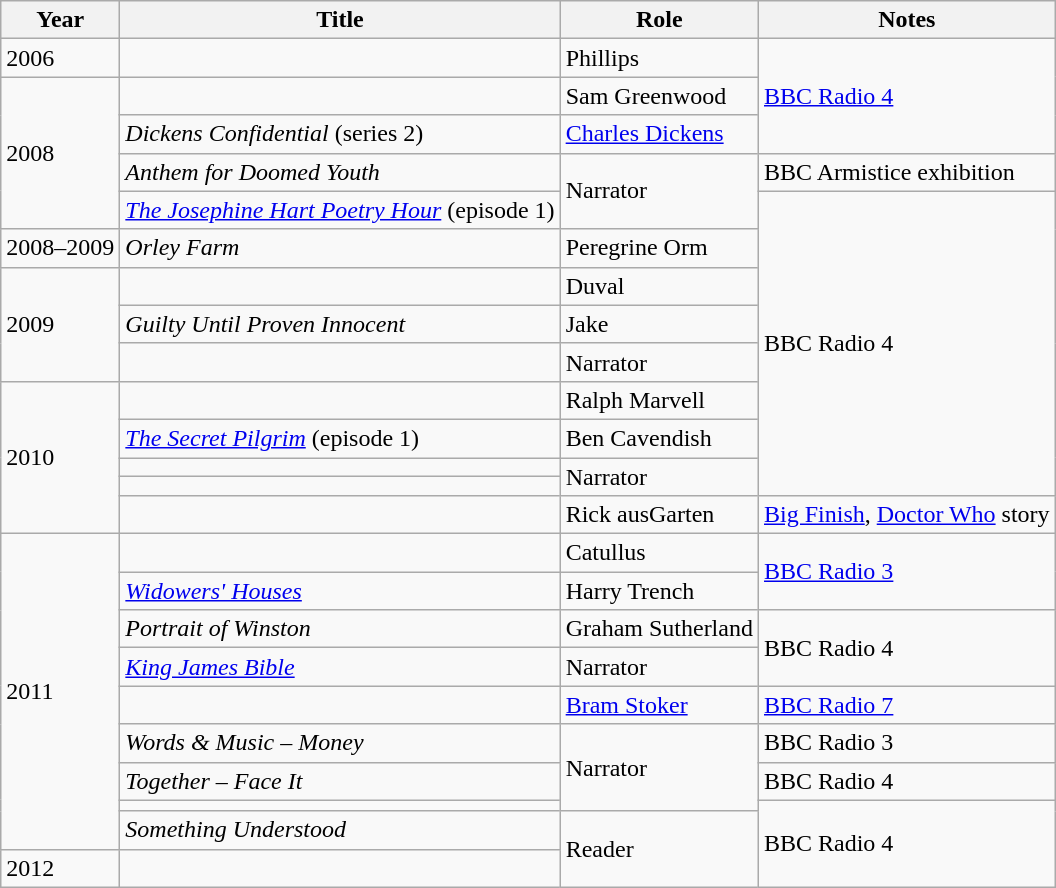<table class="wikitable sortable">
<tr>
<th>Year</th>
<th>Title</th>
<th>Role</th>
<th class="unsortable">Notes</th>
</tr>
<tr>
<td>2006</td>
<td><em></em></td>
<td>Phillips</td>
<td rowspan="3"><a href='#'>BBC Radio 4</a></td>
</tr>
<tr>
<td rowspan="4">2008</td>
<td><em></em></td>
<td>Sam Greenwood</td>
</tr>
<tr>
<td><em>Dickens Confidential</em> (series 2)</td>
<td><a href='#'>Charles Dickens</a></td>
</tr>
<tr>
<td><em>Anthem for Doomed Youth</em></td>
<td rowspan="2">Narrator</td>
<td>BBC Armistice exhibition</td>
</tr>
<tr>
<td><em><a href='#'>The Josephine Hart Poetry Hour</a></em> (episode 1)</td>
<td rowspan="9">BBC Radio 4</td>
</tr>
<tr>
<td>2008–2009</td>
<td><em>Orley Farm</em></td>
<td>Peregrine Orm</td>
</tr>
<tr>
<td rowspan="3">2009</td>
<td><em></em></td>
<td>Duval</td>
</tr>
<tr>
<td><em>Guilty Until Proven Innocent</em></td>
<td>Jake</td>
</tr>
<tr>
<td><em></em></td>
<td>Narrator</td>
</tr>
<tr>
<td rowspan="5">2010</td>
<td><em></em></td>
<td>Ralph Marvell</td>
</tr>
<tr>
<td><em><a href='#'>The Secret Pilgrim</a></em> (episode 1)</td>
<td>Ben Cavendish</td>
</tr>
<tr>
<td><em></em></td>
<td rowspan="2">Narrator</td>
</tr>
<tr>
<td><em></em></td>
</tr>
<tr>
<td><em></em></td>
<td>Rick ausGarten</td>
<td><a href='#'>Big Finish</a>, <a href='#'>Doctor Who</a> story</td>
</tr>
<tr>
<td rowspan="9">2011</td>
<td><em></em></td>
<td>Catullus</td>
<td rowspan="2"><a href='#'>BBC Radio 3</a></td>
</tr>
<tr>
<td><em><a href='#'>Widowers' Houses</a></em></td>
<td>Harry Trench</td>
</tr>
<tr>
<td><em>Portrait of Winston</em></td>
<td>Graham Sutherland</td>
<td rowspan="2">BBC Radio 4</td>
</tr>
<tr>
<td><em><a href='#'>King James Bible</a></em></td>
<td>Narrator</td>
</tr>
<tr>
<td><em></em></td>
<td><a href='#'>Bram Stoker</a></td>
<td><a href='#'>BBC Radio 7</a></td>
</tr>
<tr>
<td><em>Words & Music – Money</em></td>
<td rowspan="3">Narrator</td>
<td>BBC Radio 3</td>
</tr>
<tr>
<td><em>Together – Face It</em></td>
<td>BBC Radio 4</td>
</tr>
<tr>
<td><em></em></td>
<td rowspan="3">BBC Radio 4</td>
</tr>
<tr>
<td><em>Something Understood</em></td>
<td rowspan="2">Reader</td>
</tr>
<tr>
<td>2012</td>
<td><em></em></td>
</tr>
</table>
